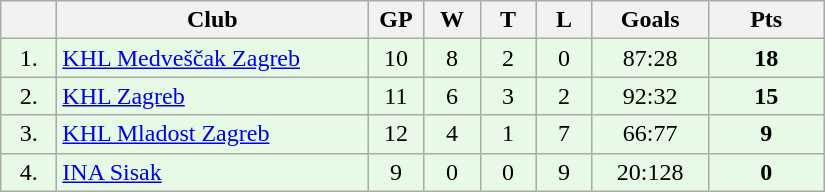<table class="wikitable">
<tr>
<th width="30"></th>
<th width="200">Club</th>
<th width="30">GP</th>
<th width="30">W</th>
<th width="30">T</th>
<th width="30">L</th>
<th width="70">Goals</th>
<th width="70">Pts</th>
</tr>
<tr bgcolor="#e6fae6" align="center">
<td>1.</td>
<td align="left"><a href='#'>KHL Medveščak Zagreb</a></td>
<td>10</td>
<td>8</td>
<td>2</td>
<td>0</td>
<td>87:28</td>
<td><strong>18</strong></td>
</tr>
<tr bgcolor="#e6fae6" align="center">
<td>2.</td>
<td align="left"><a href='#'>KHL Zagreb</a></td>
<td>11</td>
<td>6</td>
<td>3</td>
<td>2</td>
<td>92:32</td>
<td><strong>15</strong></td>
</tr>
<tr bgcolor="#e6fae6" align="center">
<td>3.</td>
<td align="left"><a href='#'>KHL Mladost Zagreb</a></td>
<td>12</td>
<td>4</td>
<td>1</td>
<td>7</td>
<td>66:77</td>
<td><strong>9</strong></td>
</tr>
<tr bgcolor="#e6fae6" align="center">
<td>4.</td>
<td align="left"><a href='#'>INA Sisak</a></td>
<td>9</td>
<td>0</td>
<td>0</td>
<td>9</td>
<td>20:128</td>
<td><strong>0</strong></td>
</tr>
</table>
